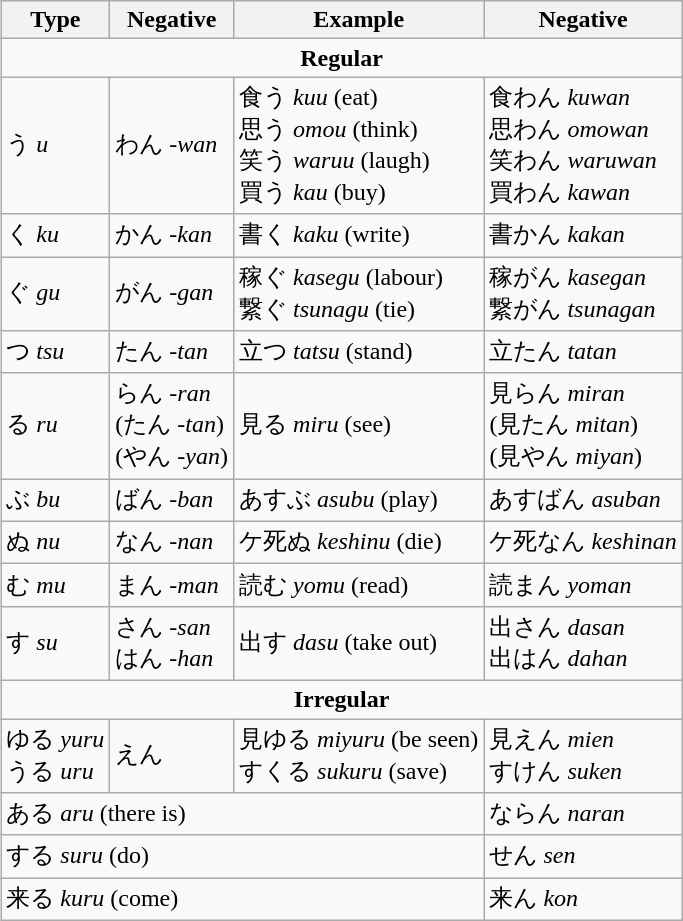<table class="wikitable"  style="float:right; margin-left:15px">
<tr>
<th>Type</th>
<th>Negative</th>
<th>Example</th>
<th>Negative</th>
</tr>
<tr>
<td colspan = 4 align="center"><strong>Regular</strong></td>
</tr>
<tr>
<td>う <em>u</em></td>
<td>わん <em>-wan</em></td>
<td>食う <em>kuu</em> (eat)<br> 思う <em>omou</em> (think)<br> 笑う <em>waruu</em> (laugh)<br>買う <em>kau</em> (buy)</td>
<td>食わん <em>kuwan</em><br> 思わん <em>omowan</em><br> 笑わん <em>waruwan</em><br>買わん <em>kawan</em></td>
</tr>
<tr>
<td>く <em>ku</em></td>
<td>かん <em>-kan</em></td>
<td>書く <em>kaku</em> (write)</td>
<td>書かん <em>kakan</em></td>
</tr>
<tr>
<td>ぐ <em>gu</em></td>
<td>がん <em>-gan</em></td>
<td>稼ぐ <em>kasegu</em> (labour)<br>繋ぐ <em>tsunagu</em> (tie)</td>
<td>稼がん <em>kasegan</em><br>繋がん <em>tsunagan</em></td>
</tr>
<tr>
<td>つ <em>tsu</em></td>
<td>たん <em>-tan</em></td>
<td>立つ <em>tatsu</em> (stand)</td>
<td>立たん <em>tatan</em></td>
</tr>
<tr>
<td>る <em>ru</em></td>
<td>らん <em>-ran</em><br>(たん <em>-tan</em>)<br>(やん <em>-yan</em>)</td>
<td>見る <em>miru</em> (see)</td>
<td>見らん <em>miran</em><br>(見たん <em>mitan</em>)<br>(見やん <em>miyan</em>)</td>
</tr>
<tr>
<td>ぶ <em>bu</em></td>
<td>ばん <em>-ban</em></td>
<td>あすぶ <em>asubu</em> (play)</td>
<td>あすばん <em>asuban</em></td>
</tr>
<tr>
<td>ぬ <em>nu</em></td>
<td>なん <em>-nan</em></td>
<td>ケ死ぬ <em>keshinu</em> (die)</td>
<td>ケ死なん <em>keshinan</em></td>
</tr>
<tr>
<td>む <em>mu</em></td>
<td>まん <em>-man</em></td>
<td>読む <em>yomu</em> (read)</td>
<td>読まん <em>yoman</em></td>
</tr>
<tr>
<td>す <em>su</em></td>
<td>さん <em>-san</em><br>はん <em>-han</em></td>
<td>出す <em>dasu</em> (take out)</td>
<td>出さん <em>dasan</em><br>出はん <em>dahan</em></td>
</tr>
<tr>
<td colspan = 4 align="center"><strong>Irregular</strong></td>
</tr>
<tr>
<td>ゆる <em>yuru</em><br>うる <em>uru</em></td>
<td>えん</td>
<td>見ゆる <em>miyuru</em> (be seen)<br>すくる <em>sukuru</em> (save)</td>
<td>見えん <em>mien</em><br>すけん <em>suken</em></td>
</tr>
<tr>
<td colspan="3">ある <em>aru</em> (there is)</td>
<td>ならん <em>naran</em></td>
</tr>
<tr>
<td colspan="3">する <em>suru</em> (do)</td>
<td>せん <em>sen</em></td>
</tr>
<tr>
<td colspan="3">来る <em>kuru</em> (come)</td>
<td>来ん <em>kon</em></td>
</tr>
</table>
